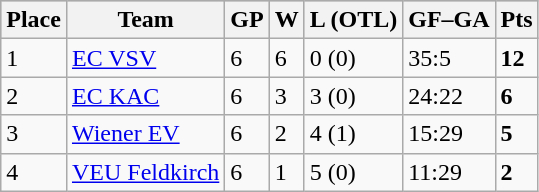<table class="wikitable sortable">
<tr style="background-color:#c0c0c0;">
<th>Place</th>
<th>Team</th>
<th>GP</th>
<th>W</th>
<th>L (OTL)</th>
<th>GF–GA</th>
<th>Pts</th>
</tr>
<tr>
<td>1</td>
<td><a href='#'>EC VSV</a></td>
<td>6</td>
<td>6</td>
<td>0 (0)</td>
<td>35:5</td>
<td><strong>12</strong></td>
</tr>
<tr>
<td>2</td>
<td><a href='#'>EC KAC</a></td>
<td>6</td>
<td>3</td>
<td>3 (0)</td>
<td>24:22</td>
<td><strong>6</strong></td>
</tr>
<tr>
<td>3</td>
<td><a href='#'>Wiener EV</a></td>
<td>6</td>
<td>2</td>
<td>4 (1)</td>
<td>15:29</td>
<td><strong>5</strong></td>
</tr>
<tr>
<td>4</td>
<td><a href='#'>VEU Feldkirch</a></td>
<td>6</td>
<td>1</td>
<td>5 (0)</td>
<td>11:29</td>
<td><strong>2</strong></td>
</tr>
</table>
